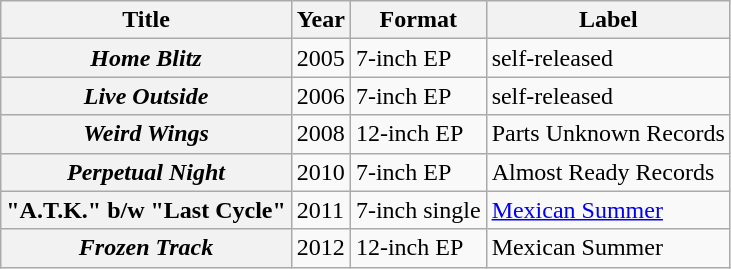<table class="wikitable" border="1">
<tr>
<th scope="col">Title</th>
<th scope="col">Year</th>
<th scope="col">Format</th>
<th scope="col">Label</th>
</tr>
<tr>
<th scope="row"><em>Home Blitz</em></th>
<td>2005</td>
<td>7-inch EP</td>
<td>self-released</td>
</tr>
<tr>
<th scope="row"><em>Live Outside</em></th>
<td>2006</td>
<td>7-inch EP</td>
<td>self-released</td>
</tr>
<tr>
<th scope="row"><em>Weird Wings</em></th>
<td>2008</td>
<td>12-inch EP</td>
<td>Parts Unknown Records</td>
</tr>
<tr>
<th scope="row"><em>Perpetual Night</em></th>
<td>2010</td>
<td>7-inch EP</td>
<td>Almost Ready Records</td>
</tr>
<tr>
<th scope="row">"A.T.K." b/w "Last Cycle"</th>
<td>2011</td>
<td>7-inch single</td>
<td><a href='#'>Mexican Summer</a></td>
</tr>
<tr>
<th scope="row"><em>Frozen Track</em></th>
<td>2012</td>
<td>12-inch EP</td>
<td>Mexican Summer</td>
</tr>
</table>
